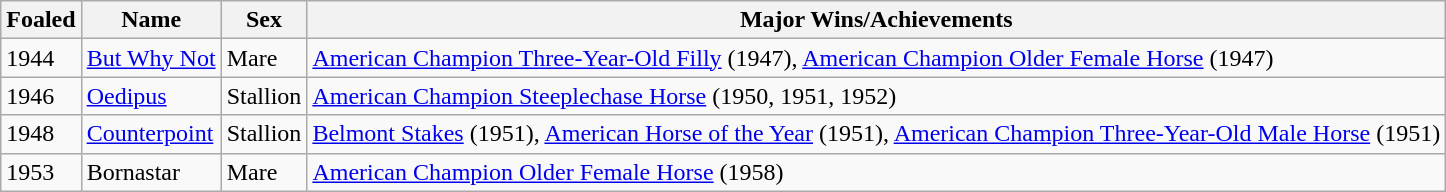<table class="wikitable">
<tr>
<th>Foaled</th>
<th>Name</th>
<th>Sex</th>
<th>Major Wins/Achievements</th>
</tr>
<tr>
<td>1944</td>
<td><a href='#'>But Why Not</a></td>
<td>Mare</td>
<td><a href='#'>American Champion Three-Year-Old Filly</a> (1947), <a href='#'>American Champion Older Female Horse</a> (1947)</td>
</tr>
<tr>
<td>1946</td>
<td><a href='#'>Oedipus</a></td>
<td>Stallion</td>
<td><a href='#'>American Champion Steeplechase Horse</a> (1950, 1951, 1952)</td>
</tr>
<tr>
<td>1948</td>
<td><a href='#'>Counterpoint</a></td>
<td>Stallion</td>
<td><a href='#'>Belmont Stakes</a> (1951), <a href='#'>American Horse of the Year</a> (1951), <a href='#'>American Champion Three-Year-Old Male Horse</a> (1951)</td>
</tr>
<tr>
<td>1953</td>
<td>Bornastar</td>
<td>Mare</td>
<td><a href='#'>American Champion Older Female Horse</a> (1958)</td>
</tr>
</table>
